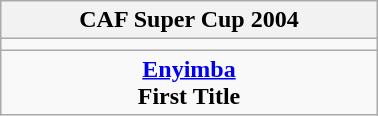<table class="wikitable" style="margin: 0 auto; width: 20%;">
<tr>
<th>CAF Super Cup 2004</th>
</tr>
<tr>
<td align=center></td>
</tr>
<tr>
<td align=center><strong><a href='#'>Enyimba</a></strong><br><strong>First Title</strong> <br></td>
</tr>
</table>
